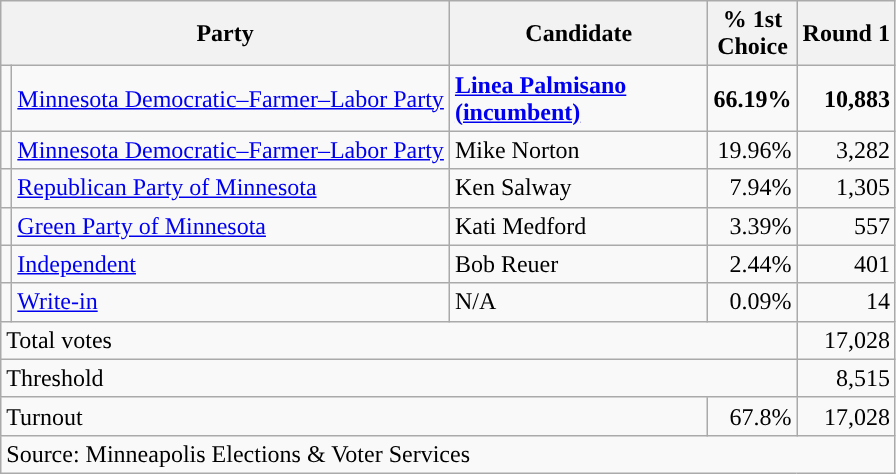<table class="wikitable">
<tr>
<th colspan="2" style="width:290px">Party</th>
<th style="width:165px">Candidate</th>
<th>% 1st<br>Choice</th>
<th>Round 1</th>
</tr>
<tr>
<td style="background-color:"></td>
<td><a href='#'>Minnesota Democratic–Farmer–Labor Party</a></td>
<td><strong><a href='#'>Linea Palmisano (incumbent)</a></strong></td>
<td align="right"><strong>66.19%</strong></td>
<td align="right"><strong>10,883</strong></td>
</tr>
<tr>
<td style="background-color:"></td>
<td><a href='#'>Minnesota Democratic–Farmer–Labor Party</a></td>
<td>Mike Norton</td>
<td align="right">19.96%</td>
<td align="right">3,282</td>
</tr>
<tr>
<td style="background-color:"></td>
<td><a href='#'>Republican Party of Minnesota</a></td>
<td>Ken Salway</td>
<td align="right">7.94%</td>
<td align="right">1,305</td>
</tr>
<tr>
<td style="background-color:"></td>
<td><a href='#'>Green Party of Minnesota</a></td>
<td>Kati Medford</td>
<td align="right">3.39%</td>
<td align="right">557</td>
</tr>
<tr>
<td style="background-color:"></td>
<td><a href='#'>Independent</a></td>
<td>Bob Reuer</td>
<td align="right">2.44%</td>
<td align="right">401</td>
</tr>
<tr>
<td style="background-color:"></td>
<td><a href='#'>Write-in</a></td>
<td>N/A</td>
<td align="right">0.09%</td>
<td align="right">14</td>
</tr>
<tr>
<td colspan="4">Total votes</td>
<td align="right">17,028</td>
</tr>
<tr>
<td colspan="4">Threshold</td>
<td align="right">8,515</td>
</tr>
<tr>
<td colspan="3">Turnout</td>
<td align="right">67.8%</td>
<td align="right">17,028</td>
</tr>
<tr>
<td colspan="8">Source: Minneapolis Elections & Voter Services</td>
</tr>
</table>
